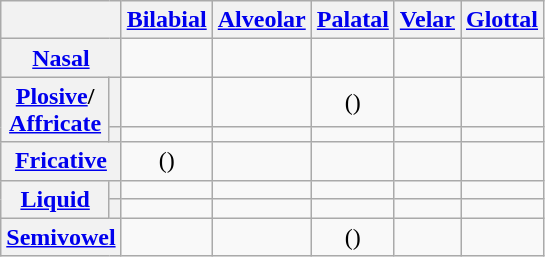<table class="wikitable" style="text-align:center;">
<tr>
<th colspan="2"></th>
<th><a href='#'>Bilabial</a></th>
<th><a href='#'>Alveolar</a></th>
<th><a href='#'>Palatal</a></th>
<th><a href='#'>Velar</a></th>
<th><a href='#'>Glottal</a></th>
</tr>
<tr>
<th colspan="2"><a href='#'>Nasal</a></th>
<td></td>
<td></td>
<td></td>
<td></td>
<td></td>
</tr>
<tr>
<th rowspan="2"><a href='#'>Plosive</a>/<br><a href='#'>Affricate</a></th>
<th></th>
<td></td>
<td></td>
<td>()</td>
<td></td>
<td></td>
</tr>
<tr>
<th></th>
<td></td>
<td></td>
<td></td>
<td></td>
<td></td>
</tr>
<tr>
<th colspan="2"><a href='#'>Fricative</a></th>
<td>()</td>
<td></td>
<td></td>
<td></td>
<td></td>
</tr>
<tr>
<th rowspan="2"><a href='#'>Liquid</a></th>
<th></th>
<td></td>
<td></td>
<td></td>
<td></td>
<td></td>
</tr>
<tr>
<th></th>
<td></td>
<td></td>
<td></td>
<td></td>
<td></td>
</tr>
<tr>
<th colspan="2"><a href='#'>Semivowel</a></th>
<td></td>
<td></td>
<td>()</td>
<td></td>
<td></td>
</tr>
</table>
